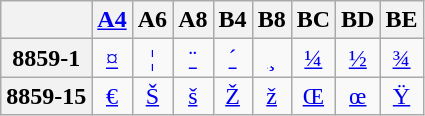<table class="wikitable nounderlines" style="text-align:center">
<tr>
<th></th>
<th><a href='#'>A4</a></th>
<th>A6</th>
<th>A8</th>
<th>B4</th>
<th>B8</th>
<th>BC</th>
<th>BD</th>
<th>BE</th>
</tr>
<tr>
<th>8859-1</th>
<td><a href='#'>¤</a></td>
<td><a href='#'>¦</a></td>
<td><a href='#'>¨</a></td>
<td><a href='#'>´</a></td>
<td><a href='#'>¸</a></td>
<td><a href='#'>¼</a></td>
<td><a href='#'>½</a></td>
<td><a href='#'>¾</a></td>
</tr>
<tr>
<th>8859-15</th>
<td><a href='#'>€</a></td>
<td><a href='#'>Š</a></td>
<td><a href='#'>š</a></td>
<td><a href='#'>Ž</a></td>
<td><a href='#'>ž</a></td>
<td><a href='#'>Œ</a></td>
<td><a href='#'>œ</a></td>
<td><a href='#'>Ÿ</a></td>
</tr>
</table>
